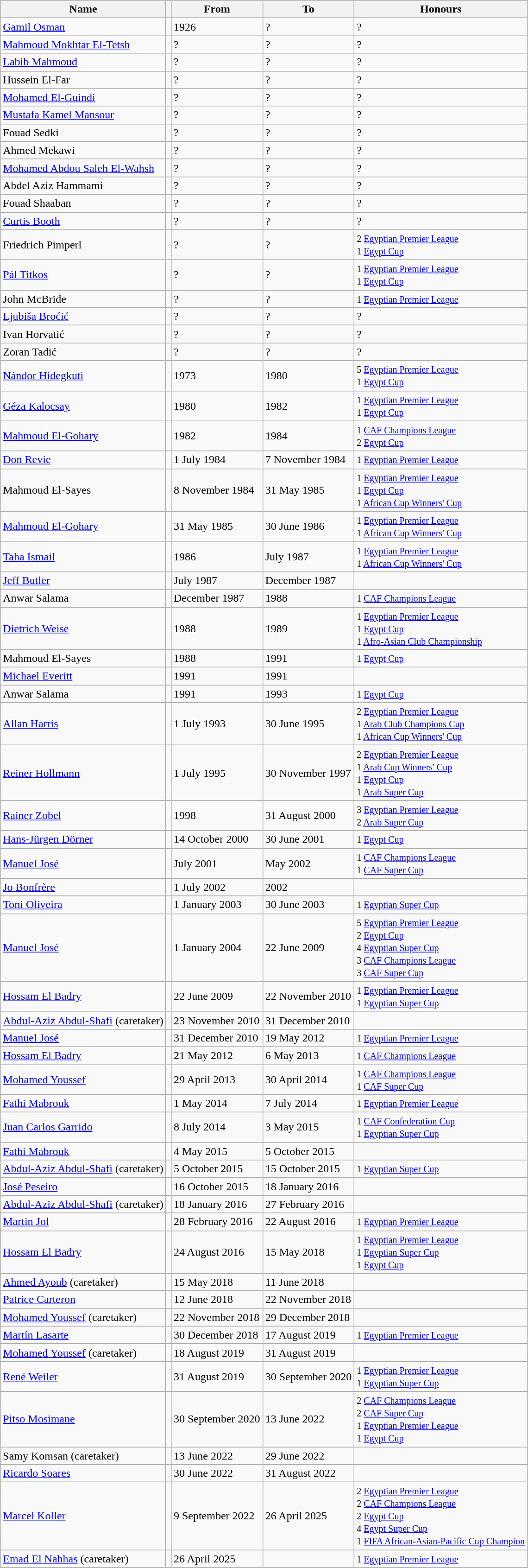<table class="wikitable sortable" style="text-align: center;">
<tr>
<th>Name</th>
<th></th>
<th>From</th>
<th>To</th>
<th class="unsortable">Honours</th>
</tr>
<tr>
<td align=left><a href='#'>Gamil Osman</a></td>
<td align=center></td>
<td align=left>1926</td>
<td align=left>?</td>
<td align=left>?</td>
</tr>
<tr>
<td align=left><a href='#'>Mahmoud Mokhtar El-Tetsh</a></td>
<td align=center></td>
<td align=left>?</td>
<td align=left>?</td>
<td align=left>?</td>
</tr>
<tr>
<td align=left><a href='#'>Labib Mahmoud</a></td>
<td align=center></td>
<td align=left>?</td>
<td align=left>?</td>
<td align=left>?</td>
</tr>
<tr>
<td align=left>Hussein El-Far</td>
<td align=center></td>
<td align=left>?</td>
<td align=left>?</td>
<td align=left>?</td>
</tr>
<tr>
<td align=left><a href='#'>Mohamed El-Guindi</a></td>
<td align=center></td>
<td align=left>?</td>
<td align=left>?</td>
<td align=left>?</td>
</tr>
<tr>
<td align=left><a href='#'>Mustafa Kamel Mansour</a></td>
<td align=center></td>
<td align=left>?</td>
<td align=left>?</td>
<td align=left>?</td>
</tr>
<tr>
<td align=left>Fouad Sedki</td>
<td align=center></td>
<td align=left>?</td>
<td align=left>?</td>
<td align=left>?</td>
</tr>
<tr>
<td align=left>Ahmed Mekawi</td>
<td align=center></td>
<td align=left>?</td>
<td align=left>?</td>
<td align=left>?</td>
</tr>
<tr>
<td align=left><a href='#'>Mohamed Abdou Saleh El-Wahsh</a></td>
<td align=center></td>
<td align=left>?</td>
<td align=left>?</td>
<td align=left>?</td>
</tr>
<tr>
<td align=left>Abdel Aziz Hammami</td>
<td align=center></td>
<td align=left>?</td>
<td align=left>?</td>
<td align=left>?</td>
</tr>
<tr>
<td align=left>Fouad Shaaban</td>
<td align=center></td>
<td align=left>?</td>
<td align=left>?</td>
<td align=left>?</td>
</tr>
<tr>
<td align=left><a href='#'>Curtis Booth</a></td>
<td align=center></td>
<td align=left>?</td>
<td align=left>?</td>
<td align=left>?</td>
</tr>
<tr>
<td align=left>Friedrich Pimperl</td>
<td align=center></td>
<td align=left>?</td>
<td align=left>?</td>
<td align=left><small>2 <a href='#'>Egyptian Premier League</a><br>1 <a href='#'>Egypt Cup</a></small></td>
</tr>
<tr>
<td align=left><a href='#'>Pál Titkos</a></td>
<td align=center></td>
<td align=left>?</td>
<td align=left>?</td>
<td align=left><small>1 <a href='#'>Egyptian Premier League</a><br>1 <a href='#'>Egypt Cup</a></small></td>
</tr>
<tr>
<td align=left>John McBride</td>
<td align=center></td>
<td align=left>?</td>
<td align=left>?</td>
<td align=left><small>1 <a href='#'>Egyptian Premier League</a></small></td>
</tr>
<tr>
<td align=left><a href='#'>Ljubiša Broćić</a></td>
<td align=center></td>
<td align=left>?</td>
<td align=left>?</td>
<td align=left>?</td>
</tr>
<tr>
<td align=left>Ivan Horvatić</td>
<td align=center></td>
<td align=left>?</td>
<td align=left>?</td>
<td align=left>?</td>
</tr>
<tr>
<td align=left>Zoran Tadić</td>
<td align=center></td>
<td align=left>?</td>
<td align=left>?</td>
<td align=left>?</td>
</tr>
<tr>
<td align=left><a href='#'>Nándor Hidegkuti</a></td>
<td align=center></td>
<td align=left>1973</td>
<td align=left>1980</td>
<td align=left><small>5 <a href='#'>Egyptian Premier League</a><br>1 <a href='#'>Egypt Cup</a> </small></td>
</tr>
<tr>
<td align=left><a href='#'>Géza Kalocsay</a></td>
<td align=center></td>
<td align=left>1980</td>
<td align=left>1982</td>
<td align=left><small>1 <a href='#'>Egyptian Premier League</a><br>1 <a href='#'>Egypt Cup</a> </small></td>
</tr>
<tr>
<td align=left><a href='#'>Mahmoud El-Gohary</a></td>
<td align=center></td>
<td align=left>1982</td>
<td align=left>1984</td>
<td align=left><small>1 <a href='#'>CAF Champions League</a><br>2 <a href='#'>Egypt Cup</a> </small></td>
</tr>
<tr>
<td align=left><a href='#'>Don Revie</a></td>
<td align=center></td>
<td align=left>1 July 1984</td>
<td align=left>7 November 1984</td>
<td align=left><small>1 <a href='#'>Egyptian Premier League</a> </small></td>
</tr>
<tr>
<td align=left>Mahmoud El-Sayes</td>
<td align=center></td>
<td align=left>8 November 1984</td>
<td align=left>31 May 1985</td>
<td align=left><small>1 <a href='#'>Egyptian Premier League</a><br>1 <a href='#'>Egypt Cup</a><br>1 <a href='#'>African Cup Winners' Cup</a></small></td>
</tr>
<tr>
<td align=left><a href='#'>Mahmoud El-Gohary</a></td>
<td align=center></td>
<td align=left>31 May 1985</td>
<td align=left>30 June 1986</td>
<td align=left><small>1 <a href='#'>Egyptian Premier League</a><br>1 <a href='#'>African Cup Winners' Cup</a></small></td>
</tr>
<tr>
<td align=left><a href='#'>Taha Ismail</a></td>
<td align=center></td>
<td align=left>1986</td>
<td align=left>July 1987</td>
<td align=left><small>1 <a href='#'>Egyptian Premier League</a><br>1 <a href='#'>African Cup Winners' Cup</a></small></td>
</tr>
<tr>
<td align=left><a href='#'>Jeff Butler</a></td>
<td align=center></td>
<td align=left>July 1987</td>
<td align=left>December 1987</td>
<td align=left></td>
</tr>
<tr>
<td align=left>Anwar Salama</td>
<td align=center></td>
<td align=left>December 1987</td>
<td align=left>1988</td>
<td align=left><small>1 <a href='#'>CAF Champions League</a></small></td>
</tr>
<tr>
<td align=left><a href='#'>Dietrich Weise</a></td>
<td align=center></td>
<td align=left>1988</td>
<td align=left>1989</td>
<td align=left><small>1 <a href='#'>Egyptian Premier League</a><br>1 <a href='#'>Egypt Cup</a><br>1 <a href='#'>Afro-Asian Club Championship</a></small></td>
</tr>
<tr>
<td align=left>Mahmoud El-Sayes</td>
<td align=center></td>
<td align=left>1988</td>
<td align=left>1991</td>
<td align=left><small>1 <a href='#'>Egypt Cup</a></small></td>
</tr>
<tr>
<td align=left><a href='#'>Michael Everitt</a></td>
<td align=center></td>
<td align=left>1991</td>
<td align=left>1991</td>
<td align=left></td>
</tr>
<tr>
<td align=left>Anwar Salama</td>
<td align=center></td>
<td align=left>1991</td>
<td align=left>1993</td>
<td align=left><small>1 <a href='#'>Egypt Cup</a></small></td>
</tr>
<tr>
<td align=left><a href='#'>Allan Harris</a></td>
<td align=center></td>
<td align=left>1 July 1993</td>
<td align=left>30 June 1995</td>
<td align=left><small>2 <a href='#'>Egyptian Premier League</a><br>1 <a href='#'>Arab Club Champions Cup</a><br>1 <a href='#'>African Cup Winners' Cup</a></small></td>
</tr>
<tr>
<td align=left><a href='#'>Reiner Hollmann</a></td>
<td align=center></td>
<td align=left>1 July 1995</td>
<td align=left>30 November 1997</td>
<td align=left><small>2 <a href='#'>Egyptian Premier League</a><br>1 <a href='#'>Arab Cup Winners' Cup</a><br>1 <a href='#'>Egypt Cup</a><br>1 <a href='#'>Arab Super Cup</a></small></td>
</tr>
<tr>
<td align=left><a href='#'>Rainer Zobel</a></td>
<td align=center></td>
<td align=left>1998</td>
<td align=left>31 August 2000</td>
<td align=left><small>3 <a href='#'>Egyptian Premier League</a><br>2 <a href='#'>Arab Super Cup</a> </small></td>
</tr>
<tr>
<td align=left><a href='#'>Hans-Jürgen Dörner</a></td>
<td align=center></td>
<td align=left>14 October 2000</td>
<td align=left>30 June 2001</td>
<td align=left><small>1 <a href='#'>Egypt Cup</a></small></td>
</tr>
<tr>
<td align=left><a href='#'>Manuel José</a></td>
<td align=center></td>
<td align=left>July 2001</td>
<td align=left>May 2002</td>
<td align=left><small>1 <a href='#'>CAF Champions League</a> <br>1 <a href='#'>CAF Super Cup</a> </small></td>
</tr>
<tr>
<td align=left><a href='#'>Jo Bonfrère</a></td>
<td align=center></td>
<td align=left>1 July 2002</td>
<td align=left>2002</td>
<td align=left></td>
</tr>
<tr>
<td align=left><a href='#'>Toni Oliveira</a></td>
<td align=center></td>
<td align=left>1 January 2003</td>
<td align=left>30 June 2003</td>
<td align=left><small>1 <a href='#'>Egyptian Super Cup</a> </small></td>
</tr>
<tr>
<td align=left><a href='#'>Manuel José</a></td>
<td align=center></td>
<td align=left>1 January 2004</td>
<td align=left>22 June 2009</td>
<td align=left><small>5 <a href='#'>Egyptian Premier League</a><br>2 <a href='#'>Egypt Cup</a><br>4 <a href='#'>Egyptian Super Cup</a><br>3 <a href='#'>CAF Champions League</a><br>3 <a href='#'>CAF Super Cup</a></small></td>
</tr>
<tr>
<td align=left><a href='#'>Hossam El Badry</a></td>
<td align=center></td>
<td align=left>22 June 2009</td>
<td align=left>22 November 2010</td>
<td align=left><small>1 <a href='#'>Egyptian Premier League</a><br>1 <a href='#'>Egyptian Super Cup</a></small></td>
</tr>
<tr>
<td align=left><a href='#'>Abdul-Aziz Abdul-Shafi</a> (caretaker)</td>
<td align=center></td>
<td align=left>23 November 2010</td>
<td align=left>31 December 2010</td>
<td align=left></td>
</tr>
<tr>
<td align=left><a href='#'>Manuel José</a></td>
<td align=center></td>
<td align=left>31 December 2010</td>
<td align=left>19 May 2012</td>
<td align=left><small>1 <a href='#'>Egyptian Premier League</a></small></td>
</tr>
<tr>
<td align=left><a href='#'>Hossam El Badry</a></td>
<td align=center></td>
<td align=left>21 May 2012</td>
<td align=left>6 May 2013</td>
<td align=left><small>1 <a href='#'>CAF Champions League</a></small></td>
</tr>
<tr>
<td align=left><a href='#'>Mohamed Youssef</a></td>
<td align=center></td>
<td align=left>29 April 2013</td>
<td align=left>30 April 2014</td>
<td align=left><small>1 <a href='#'>CAF Champions League</a><br>1 <a href='#'>CAF Super Cup</a></small></td>
</tr>
<tr>
<td align=left><a href='#'>Fathi Mabrouk</a></td>
<td align=center></td>
<td align=left>1 May 2014</td>
<td align=left>7 July 2014</td>
<td align=left><small>1 <a href='#'>Egyptian Premier League</a></small></td>
</tr>
<tr>
<td align=left><a href='#'>Juan Carlos Garrido</a></td>
<td align=center></td>
<td align=left>8 July 2014</td>
<td align=left>3 May 2015</td>
<td align=left><small>1 <a href='#'>CAF Confederation Cup</a><br>1 <a href='#'>Egyptian Super Cup</a></small></td>
</tr>
<tr>
<td align=left><a href='#'>Fathi Mabrouk</a></td>
<td align=center></td>
<td align=left>4 May 2015</td>
<td align=left>5 October 2015</td>
<td align=left></td>
</tr>
<tr>
<td align=left><a href='#'>Abdul-Aziz Abdul-Shafi</a> (caretaker)</td>
<td align=center></td>
<td align=left>5 October 2015</td>
<td align=left>15 October 2015</td>
<td align=left><small>1 <a href='#'>Egyptian Super Cup</a></small></td>
</tr>
<tr>
<td align=left><a href='#'>José Peseiro</a></td>
<td align=center></td>
<td align=left>16 October 2015</td>
<td align=left>18 January 2016</td>
<td align=left></td>
</tr>
<tr>
<td align=left><a href='#'>Abdul-Aziz Abdul-Shafi</a> (caretaker)</td>
<td align=center></td>
<td align=left>18 January 2016</td>
<td align=left>27 February 2016</td>
<td align=left></td>
</tr>
<tr>
<td align=left><a href='#'>Martin Jol</a></td>
<td align=center></td>
<td align=left>28 February 2016</td>
<td align=left>22 August 2016</td>
<td align=left><small>1 <a href='#'>Egyptian Premier League</a></small></td>
</tr>
<tr>
<td align=left><a href='#'>Hossam El Badry</a></td>
<td align=center></td>
<td align=left>24 August 2016</td>
<td align=left>15 May 2018</td>
<td align=left><small>1 <a href='#'>Egyptian Premier League</a><br>1 <a href='#'>Egyptian Super Cup</a><br>1 <a href='#'>Egypt Cup</a></small></td>
</tr>
<tr>
<td align=left><a href='#'>Ahmed Ayoub</a> (caretaker)</td>
<td align=center></td>
<td align=left>15 May 2018</td>
<td align=left>11 June 2018</td>
<td align=left></td>
</tr>
<tr>
<td align=left><a href='#'>Patrice Carteron</a></td>
<td align=center></td>
<td align=left>12 June 2018</td>
<td align=left>22 November 2018</td>
<td align=left></td>
</tr>
<tr>
<td align=left><a href='#'>Mohamed Youssef</a> (caretaker)</td>
<td align=center></td>
<td align=left>22 November 2018</td>
<td align=left>29 December 2018</td>
<td align=left></td>
</tr>
<tr>
<td align=left><a href='#'>Martín Lasarte</a></td>
<td align=center></td>
<td align=left>30 December 2018</td>
<td align=left>17 August 2019</td>
<td align=left><small>1 <a href='#'>Egyptian Premier League</a></small></td>
</tr>
<tr>
<td align=left><a href='#'>Mohamed Youssef</a> (caretaker)</td>
<td align=center></td>
<td align=left>18 August 2019</td>
<td align=left>31 August 2019</td>
<td align=left></td>
</tr>
<tr>
<td align=left><a href='#'>René Weiler</a></td>
<td align=center></td>
<td align=left>31 August 2019</td>
<td align=left>30 September 2020</td>
<td align=left><small>1 <a href='#'>Egyptian Premier League</a><br>1 <a href='#'>Egyptian Super Cup</a></small></td>
</tr>
<tr>
<td align=left><a href='#'>Pitso Mosimane</a></td>
<td align=center></td>
<td align=left>30 September 2020</td>
<td align=left>13 June 2022</td>
<td align=left><small>2 <a href='#'>CAF Champions League</a> <br>2 <a href='#'>CAF Super Cup</a> <br> 1 <a href='#'>Egyptian Premier League</a><br>1 <a href='#'>Egypt Cup</a></small></td>
</tr>
<tr>
<td align=left>Samy Komsan (caretaker)</td>
<td align=center></td>
<td align=left>13 June 2022</td>
<td align=left>29 June 2022</td>
<td align=left></td>
</tr>
<tr>
<td align=left><a href='#'>Ricardo Soares</a></td>
<td align=center></td>
<td align=left>30 June 2022</td>
<td align=left>31 August 2022</td>
</tr>
<tr>
<td align=left><a href='#'>Marcel Koller</a></td>
<td align=center></td>
<td align=left>9 September 2022</td>
<td align=left>26 April 2025</td>
<td align=left><small>2 <a href='#'>Egyptian Premier League</a><br>2 <a href='#'>CAF Champions League</a><br>2 <a href='#'>Egypt Cup</a><br>4 <a href='#'>Egypt Super Cup</a><br>1 <a href='#'>FIFA African-Asian-Pacific Cup Champion</a> </small></td>
</tr>
<tr>
<td align=left><a href='#'>Emad El Nahhas</a> (caretaker)</td>
<td align=center></td>
<td align=left>26 April 2025</td>
<td align=left></td>
<td align=left><small>1 <a href='#'>Egyptian Premier League</a></small></td>
</tr>
</table>
